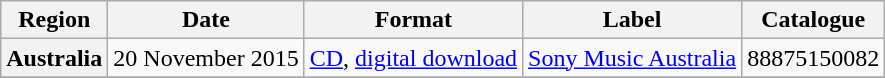<table class="wikitable plainrowheaders">
<tr>
<th scope="col">Region</th>
<th scope="col">Date</th>
<th scope="col">Format</th>
<th scope="col">Label</th>
<th scope="col">Catalogue</th>
</tr>
<tr>
<th scope="row">Australia</th>
<td>20 November 2015</td>
<td><a href='#'>CD</a>, <a href='#'>digital download</a></td>
<td><a href='#'>Sony Music Australia</a></td>
<td>88875150082</td>
</tr>
<tr>
</tr>
</table>
